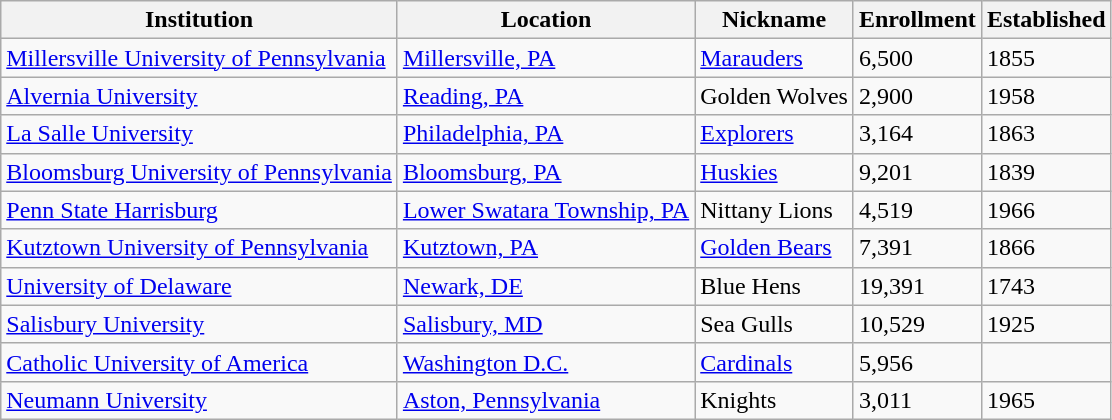<table class="sortable wikitable">
<tr>
<th>Institution</th>
<th>Location</th>
<th>Nickname</th>
<th>Enrollment</th>
<th>Established</th>
</tr>
<tr>
<td><a href='#'>Millersville University of Pennsylvania</a></td>
<td><a href='#'>Millersville, PA</a></td>
<td><a href='#'>Marauders</a></td>
<td>6,500</td>
<td>1855</td>
</tr>
<tr>
<td><a href='#'>Alvernia University</a></td>
<td><a href='#'>Reading, PA</a></td>
<td>Golden Wolves</td>
<td>2,900</td>
<td>1958</td>
</tr>
<tr>
<td><a href='#'>La Salle University</a></td>
<td><a href='#'>Philadelphia, PA</a></td>
<td><a href='#'>Explorers</a></td>
<td>3,164</td>
<td>1863</td>
</tr>
<tr>
<td><a href='#'>Bloomsburg University of Pennsylvania</a></td>
<td><a href='#'>Bloomsburg, PA</a></td>
<td><a href='#'>Huskies</a></td>
<td>9,201</td>
<td>1839</td>
</tr>
<tr>
<td><a href='#'>Penn State Harrisburg</a></td>
<td><a href='#'>Lower Swatara Township, PA</a></td>
<td>Nittany Lions</td>
<td>4,519</td>
<td>1966</td>
</tr>
<tr>
<td><a href='#'>Kutztown University of Pennsylvania</a></td>
<td><a href='#'>Kutztown, PA</a></td>
<td><a href='#'>Golden Bears</a></td>
<td>7,391</td>
<td>1866</td>
</tr>
<tr>
<td><a href='#'>University of Delaware</a></td>
<td><a href='#'>Newark, DE</a></td>
<td>Blue Hens</td>
<td>19,391</td>
<td>1743</td>
</tr>
<tr>
<td><a href='#'>Salisbury University</a></td>
<td><a href='#'>Salisbury, MD</a></td>
<td>Sea Gulls</td>
<td>10,529</td>
<td>1925</td>
</tr>
<tr>
<td><a href='#'>Catholic University of America</a></td>
<td><a href='#'>Washington D.C.</a></td>
<td><a href='#'>Cardinals</a></td>
<td>5,956</td>
</tr>
<tr>
<td><a href='#'>Neumann University</a></td>
<td><a href='#'>Aston, Pennsylvania</a></td>
<td>Knights</td>
<td>3,011</td>
<td>1965</td>
</tr>
</table>
